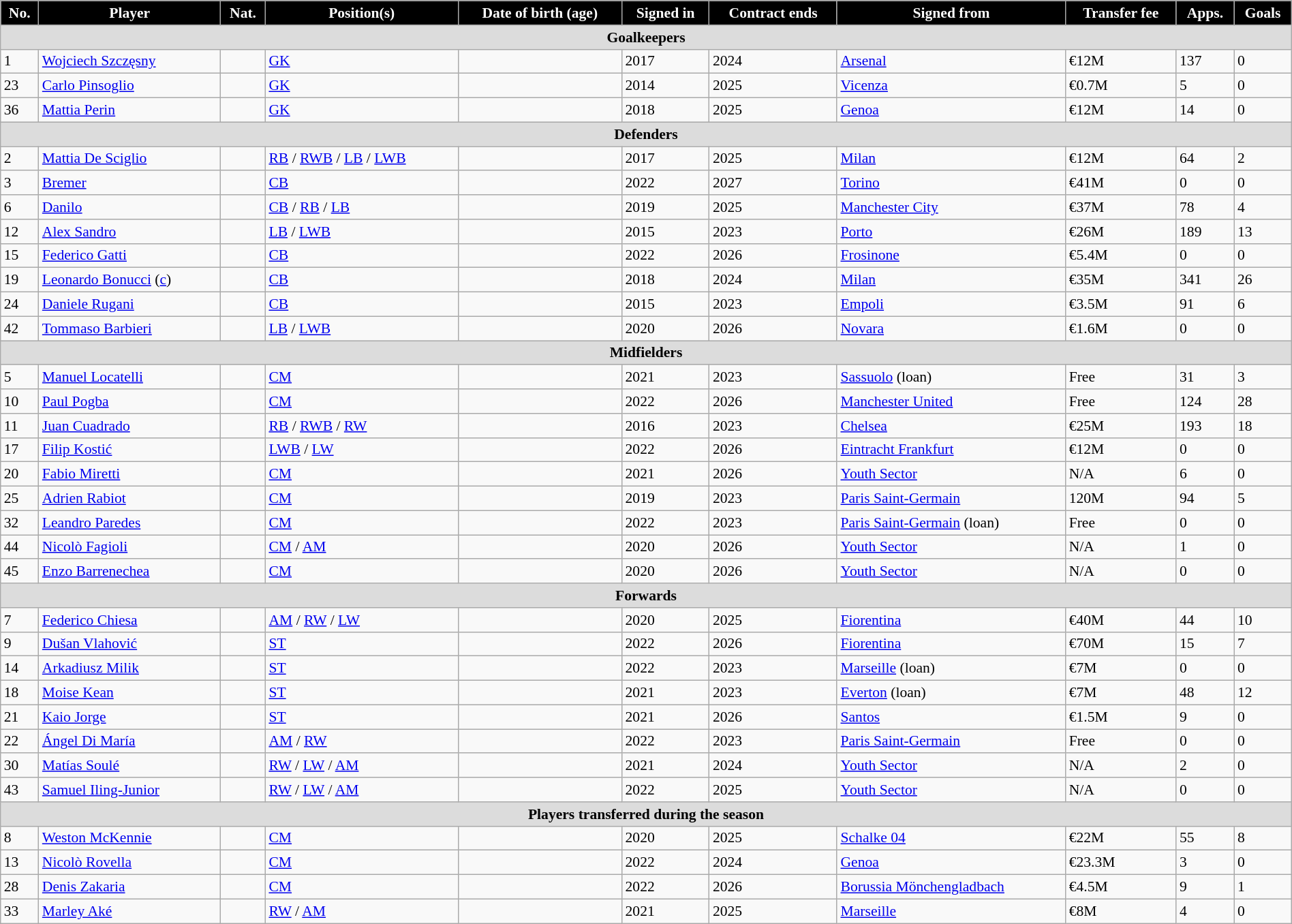<table class="wikitable" style="text-align:left; font-size:90%; width:100%;">
<tr>
<th style="background:#000; color:white; text-align:center;">No.</th>
<th style="background:#000; color:white; text-align:center;">Player</th>
<th style="background:#000; color:white; text-align:center;">Nat.</th>
<th style="background:#000; color:white; text-align:center;">Position(s)</th>
<th style="background:#000; color:white; text-align:center;">Date of birth (age)</th>
<th style="background:#000; color:white; text-align:center;">Signed in</th>
<th style="background:#000; color:white; text-align:center;">Contract ends</th>
<th style="background:#000; color:white; text-align:center;">Signed from</th>
<th style="background:#000; color:white; text-align:center;">Transfer fee</th>
<th style="background:#000; color:white; text-align:center;">Apps.</th>
<th style="background:#000; color:white; text-align:center;">Goals</th>
</tr>
<tr>
<th colspan=11 style="background:#dcdcdc; text-align:center;">Goalkeepers</th>
</tr>
<tr>
<td>1</td>
<td><a href='#'>Wojciech Szczęsny</a></td>
<td></td>
<td><a href='#'>GK</a></td>
<td></td>
<td>2017</td>
<td>2024</td>
<td> <a href='#'>Arsenal</a></td>
<td>€12M</td>
<td>137</td>
<td>0</td>
</tr>
<tr>
<td>23</td>
<td><a href='#'>Carlo Pinsoglio</a></td>
<td></td>
<td><a href='#'>GK</a></td>
<td></td>
<td>2014</td>
<td>2025</td>
<td> <a href='#'>Vicenza</a></td>
<td>€0.7M</td>
<td>5</td>
<td>0</td>
</tr>
<tr>
<td>36</td>
<td><a href='#'>Mattia Perin</a></td>
<td></td>
<td><a href='#'>GK</a></td>
<td></td>
<td>2018</td>
<td>2025</td>
<td> <a href='#'>Genoa</a></td>
<td>€12M</td>
<td>14</td>
<td>0</td>
</tr>
<tr>
<th colspan=11 style="background:#dcdcdc; text-align:center;">Defenders</th>
</tr>
<tr>
<td>2</td>
<td><a href='#'>Mattia De Sciglio</a></td>
<td></td>
<td><a href='#'>RB</a> / <a href='#'>RWB</a> / <a href='#'>LB</a> / <a href='#'>LWB</a></td>
<td></td>
<td>2017</td>
<td>2025</td>
<td> <a href='#'>Milan</a></td>
<td>€12M</td>
<td>64</td>
<td>2</td>
</tr>
<tr>
<td>3</td>
<td><a href='#'>Bremer</a></td>
<td></td>
<td><a href='#'>CB</a></td>
<td></td>
<td>2022</td>
<td>2027</td>
<td> <a href='#'>Torino</a></td>
<td>€41M</td>
<td>0</td>
<td>0</td>
</tr>
<tr>
<td>6</td>
<td><a href='#'>Danilo</a></td>
<td></td>
<td><a href='#'>CB</a> / <a href='#'>RB</a> / <a href='#'>LB</a></td>
<td></td>
<td>2019</td>
<td>2025</td>
<td> <a href='#'>Manchester City</a></td>
<td>€37M</td>
<td>78</td>
<td>4</td>
</tr>
<tr>
<td>12</td>
<td><a href='#'>Alex Sandro</a></td>
<td></td>
<td><a href='#'>LB</a> / <a href='#'>LWB</a></td>
<td></td>
<td>2015</td>
<td>2023</td>
<td> <a href='#'>Porto</a></td>
<td>€26M</td>
<td>189</td>
<td>13</td>
</tr>
<tr>
<td>15</td>
<td><a href='#'>Federico Gatti</a></td>
<td></td>
<td><a href='#'>CB</a></td>
<td></td>
<td>2022</td>
<td>2026</td>
<td> <a href='#'>Frosinone</a></td>
<td>€5.4M</td>
<td>0</td>
<td>0</td>
</tr>
<tr>
<td>19</td>
<td><a href='#'>Leonardo Bonucci</a> (<a href='#'>c</a>)</td>
<td></td>
<td><a href='#'>CB</a></td>
<td></td>
<td>2018</td>
<td>2024</td>
<td> <a href='#'>Milan</a></td>
<td>€35M</td>
<td>341</td>
<td>26</td>
</tr>
<tr>
<td>24</td>
<td><a href='#'>Daniele Rugani</a></td>
<td></td>
<td><a href='#'>CB</a></td>
<td></td>
<td>2015</td>
<td>2023</td>
<td> <a href='#'>Empoli</a></td>
<td>€3.5M</td>
<td>91</td>
<td>6</td>
</tr>
<tr>
<td>42</td>
<td><a href='#'>Tommaso Barbieri</a></td>
<td></td>
<td><a href='#'>LB</a> / <a href='#'>LWB</a></td>
<td></td>
<td>2020</td>
<td>2026</td>
<td> <a href='#'>Novara</a></td>
<td>€1.6M</td>
<td>0</td>
<td>0</td>
</tr>
<tr>
<th colspan=11 style="background:#dcdcdc; text-align:center;">Midfielders</th>
</tr>
<tr>
<td>5</td>
<td><a href='#'>Manuel Locatelli</a></td>
<td></td>
<td><a href='#'>CM</a></td>
<td></td>
<td>2021</td>
<td>2023</td>
<td> <a href='#'>Sassuolo</a> (loan)</td>
<td>Free</td>
<td>31</td>
<td>3</td>
</tr>
<tr>
<td>10</td>
<td><a href='#'>Paul Pogba</a></td>
<td></td>
<td><a href='#'>CM</a></td>
<td></td>
<td>2022</td>
<td>2026</td>
<td> <a href='#'>Manchester United</a></td>
<td>Free</td>
<td>124</td>
<td>28</td>
</tr>
<tr>
<td>11</td>
<td><a href='#'>Juan Cuadrado</a></td>
<td></td>
<td><a href='#'>RB</a> / <a href='#'>RWB</a> / <a href='#'>RW</a></td>
<td></td>
<td>2016</td>
<td>2023</td>
<td> <a href='#'>Chelsea</a></td>
<td>€25M</td>
<td>193</td>
<td>18</td>
</tr>
<tr>
<td>17</td>
<td><a href='#'>Filip Kostić</a></td>
<td></td>
<td><a href='#'>LWB</a> / <a href='#'>LW</a></td>
<td></td>
<td>2022</td>
<td>2026</td>
<td> <a href='#'>Eintracht Frankfurt</a></td>
<td>€12M</td>
<td>0</td>
<td>0</td>
</tr>
<tr>
<td>20</td>
<td><a href='#'>Fabio Miretti</a></td>
<td></td>
<td><a href='#'>CM</a></td>
<td></td>
<td>2021</td>
<td>2026</td>
<td> <a href='#'>Youth Sector</a></td>
<td>N/A</td>
<td>6</td>
<td>0</td>
</tr>
<tr>
<td>25</td>
<td><a href='#'>Adrien Rabiot</a></td>
<td></td>
<td><a href='#'>CM</a></td>
<td></td>
<td>2019</td>
<td>2023</td>
<td> <a href='#'>Paris Saint-Germain</a></td>
<td>120M</td>
<td>94</td>
<td>5</td>
</tr>
<tr>
<td>32</td>
<td><a href='#'>Leandro Paredes</a></td>
<td></td>
<td><a href='#'>CM</a></td>
<td></td>
<td>2022</td>
<td>2023</td>
<td> <a href='#'>Paris Saint-Germain</a> (loan)</td>
<td>Free</td>
<td>0</td>
<td>0</td>
</tr>
<tr>
<td>44</td>
<td><a href='#'>Nicolò Fagioli</a></td>
<td></td>
<td><a href='#'>CM</a> / <a href='#'>AM</a></td>
<td></td>
<td>2020</td>
<td>2026</td>
<td> <a href='#'>Youth Sector</a></td>
<td>N/A</td>
<td>1</td>
<td>0</td>
</tr>
<tr>
<td>45</td>
<td><a href='#'>Enzo Barrenechea</a></td>
<td></td>
<td><a href='#'>CM</a></td>
<td></td>
<td>2020</td>
<td>2026</td>
<td> <a href='#'>Youth Sector</a></td>
<td>N/A</td>
<td>0</td>
<td>0</td>
</tr>
<tr>
<th colspan=11 style="background:#dcdcdc; text-align:center;">Forwards</th>
</tr>
<tr>
<td>7</td>
<td><a href='#'>Federico Chiesa</a></td>
<td></td>
<td><a href='#'>AM</a> / <a href='#'>RW</a> / <a href='#'>LW</a></td>
<td></td>
<td>2020</td>
<td>2025</td>
<td> <a href='#'>Fiorentina</a></td>
<td>€40M</td>
<td>44</td>
<td>10</td>
</tr>
<tr>
<td>9</td>
<td><a href='#'>Dušan Vlahović</a></td>
<td></td>
<td><a href='#'>ST</a></td>
<td></td>
<td>2022</td>
<td>2026</td>
<td> <a href='#'>Fiorentina</a></td>
<td>€70M</td>
<td>15</td>
<td>7</td>
</tr>
<tr>
<td>14</td>
<td><a href='#'>Arkadiusz Milik</a></td>
<td></td>
<td><a href='#'>ST</a></td>
<td></td>
<td>2022</td>
<td>2023</td>
<td> <a href='#'>Marseille</a> (loan)</td>
<td>€7M</td>
<td>0</td>
<td>0</td>
</tr>
<tr>
<td>18</td>
<td><a href='#'>Moise Kean</a></td>
<td></td>
<td><a href='#'>ST</a></td>
<td></td>
<td>2021</td>
<td>2023</td>
<td> <a href='#'>Everton</a> (loan)</td>
<td>€7M</td>
<td>48</td>
<td>12</td>
</tr>
<tr>
<td>21</td>
<td><a href='#'>Kaio Jorge</a></td>
<td></td>
<td><a href='#'>ST</a></td>
<td></td>
<td>2021</td>
<td>2026</td>
<td> <a href='#'>Santos</a></td>
<td>€1.5M</td>
<td>9</td>
<td>0</td>
</tr>
<tr>
<td>22</td>
<td><a href='#'>Ángel Di María</a></td>
<td></td>
<td><a href='#'>AM</a> / <a href='#'>RW</a></td>
<td></td>
<td>2022</td>
<td>2023</td>
<td> <a href='#'>Paris Saint-Germain</a></td>
<td>Free</td>
<td>0</td>
<td>0</td>
</tr>
<tr>
<td>30</td>
<td><a href='#'>Matías Soulé</a></td>
<td></td>
<td><a href='#'>RW</a> / <a href='#'>LW</a> / <a href='#'>AM</a></td>
<td></td>
<td>2021</td>
<td>2024</td>
<td> <a href='#'>Youth Sector</a></td>
<td>N/A</td>
<td>2</td>
<td>0</td>
</tr>
<tr>
<td>43</td>
<td><a href='#'>Samuel Iling-Junior</a></td>
<td></td>
<td><a href='#'>RW</a> / <a href='#'>LW</a> / <a href='#'>AM</a></td>
<td></td>
<td>2022</td>
<td>2025</td>
<td> <a href='#'>Youth Sector</a></td>
<td>N/A</td>
<td>0</td>
<td>0</td>
</tr>
<tr>
<th colspan=11 style="background:#dcdcdc; text-align:center;">Players transferred during the season</th>
</tr>
<tr>
<td>8</td>
<td><a href='#'>Weston McKennie</a></td>
<td></td>
<td><a href='#'>CM</a></td>
<td></td>
<td>2020</td>
<td>2025</td>
<td> <a href='#'>Schalke 04</a></td>
<td>€22M</td>
<td>55</td>
<td>8</td>
</tr>
<tr>
<td>13</td>
<td><a href='#'>Nicolò Rovella</a></td>
<td></td>
<td><a href='#'>CM</a></td>
<td></td>
<td>2022</td>
<td>2024</td>
<td> <a href='#'>Genoa</a></td>
<td>€23.3M</td>
<td>3</td>
<td>0</td>
</tr>
<tr>
<td>28</td>
<td><a href='#'>Denis Zakaria</a></td>
<td></td>
<td><a href='#'>CM</a></td>
<td></td>
<td>2022</td>
<td>2026</td>
<td> <a href='#'>Borussia Mönchengladbach</a></td>
<td>€4.5M</td>
<td>9</td>
<td>1</td>
</tr>
<tr>
<td>33</td>
<td><a href='#'>Marley Aké</a></td>
<td></td>
<td><a href='#'>RW</a> / <a href='#'>AM</a></td>
<td></td>
<td>2021</td>
<td>2025</td>
<td> <a href='#'>Marseille</a></td>
<td>€8M</td>
<td>4</td>
<td>0</td>
</tr>
</table>
